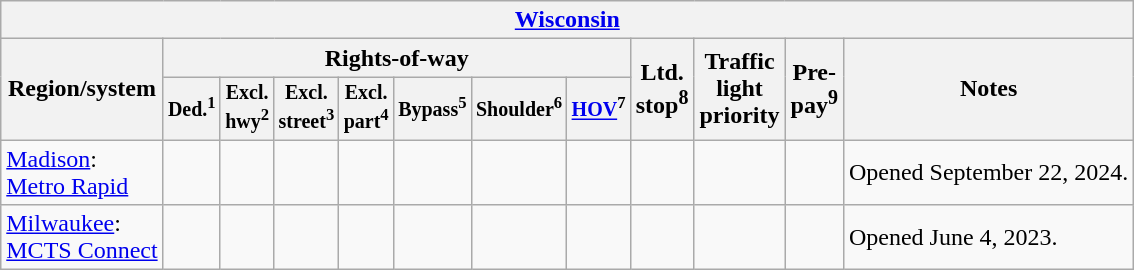<table class="wikitable">
<tr>
<th colspan="12"><a href='#'>Wisconsin</a></th>
</tr>
<tr>
<th rowspan="2">Region/system</th>
<th colspan="7">Rights-of-way</th>
<th rowspan="2">Ltd.<br>stop<sup>8</sup></th>
<th rowspan="2">Traffic<br>light<br>priority</th>
<th rowspan="2">Pre-<br>pay<sup>9</sup></th>
<th rowspan="2">Notes</th>
</tr>
<tr style="font-size: smaller">
<th>Ded.<sup>1</sup></th>
<th>Excl.<br>hwy<sup>2</sup></th>
<th>Excl.<br>street<sup>3</sup></th>
<th>Excl.<br>part<sup>4</sup></th>
<th>Bypass<sup>5</sup></th>
<th>Shoulder<sup>6</sup></th>
<th><a href='#'>HOV</a><sup>7</sup></th>
</tr>
<tr>
<td><a href='#'>Madison</a>:<br><a href='#'>Metro Rapid</a></td>
<td></td>
<td></td>
<td></td>
<td></td>
<td></td>
<td></td>
<td></td>
<td></td>
<td></td>
<td></td>
<td>Opened September 22, 2024.</td>
</tr>
<tr>
<td><a href='#'>Milwaukee</a>:<br><a href='#'>MCTS Connect</a></td>
<td></td>
<td></td>
<td></td>
<td></td>
<td></td>
<td></td>
<td></td>
<td></td>
<td></td>
<td></td>
<td>Opened June 4, 2023.</td>
</tr>
</table>
